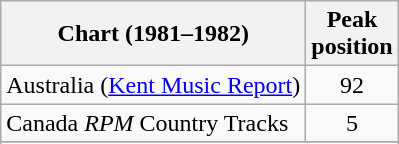<table class="wikitable sortable">
<tr>
<th>Chart (1981–1982)</th>
<th>Peak<br>position</th>
</tr>
<tr>
<td>Australia (<a href='#'>Kent Music Report</a>)</td>
<td align="center">92</td>
</tr>
<tr>
<td>Canada <em>RPM</em> Country Tracks</td>
<td align="center">5</td>
</tr>
<tr>
</tr>
<tr>
</tr>
<tr>
</tr>
</table>
